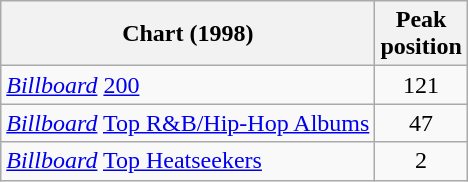<table class="wikitable">
<tr>
<th>Chart (1998)</th>
<th>Peak<br>position</th>
</tr>
<tr>
<td><em><a href='#'>Billboard</a></em> <a href='#'>200</a></td>
<td align="center">121</td>
</tr>
<tr>
<td><em><a href='#'>Billboard</a></em> <a href='#'>Top R&B/Hip-Hop Albums</a></td>
<td align="center">47</td>
</tr>
<tr>
<td><em><a href='#'>Billboard</a></em> <a href='#'>Top Heatseekers</a></td>
<td align="center">2</td>
</tr>
</table>
